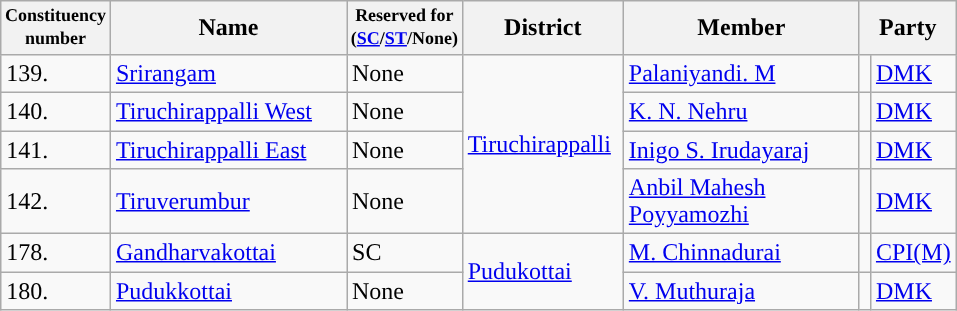<table class="wikitable sortable">
<tr>
<th width="50px" style="font-size:75%">Constituency number</th>
<th width="150px">Name</th>
<th width="40px" style="font-size:75%">Reserved for (<a href='#'>SC</a>/<a href='#'>ST</a>/None)</th>
<th width="100px">District</th>
<th width="150px">Member</th>
<th colspan="2">Party</th>
</tr>
<tr>
<td>139.</td>
<td><a href='#'>Srirangam</a></td>
<td>None</td>
<td rowspan="4"><a href='#'>Tiruchirappalli</a></td>
<td><a href='#'>Palaniyandi. M</a></td>
<td style="background-color: "></td>
<td><a href='#'>DMK</a></td>
</tr>
<tr>
<td>140.</td>
<td><a href='#'>Tiruchirappalli West</a></td>
<td>None</td>
<td><a href='#'>K. N. Nehru</a></td>
<td style="background-color: "></td>
<td><a href='#'>DMK</a></td>
</tr>
<tr>
<td>141.</td>
<td><a href='#'>Tiruchirappalli East</a></td>
<td>None</td>
<td><a href='#'>Inigo S. Irudayaraj</a></td>
<td style="background-color: "></td>
<td><a href='#'>DMK</a></td>
</tr>
<tr>
<td>142.</td>
<td><a href='#'>Tiruverumbur</a></td>
<td>None</td>
<td><a href='#'>Anbil Mahesh Poyyamozhi</a></td>
<td style="background-color: "></td>
<td><a href='#'>DMK</a></td>
</tr>
<tr>
<td>178.</td>
<td><a href='#'>Gandharvakottai</a></td>
<td>SC</td>
<td rowspan="2"><a href='#'>Pudukottai</a></td>
<td><a href='#'>M. Chinnadurai</a></td>
<td style="background-color: "></td>
<td><a href='#'>CPI(M)</a></td>
</tr>
<tr>
<td>180.</td>
<td><a href='#'>Pudukkottai</a></td>
<td>None</td>
<td><a href='#'>V. Muthuraja</a></td>
<td style="background-color: "></td>
<td><a href='#'>DMK</a></td>
</tr>
</table>
